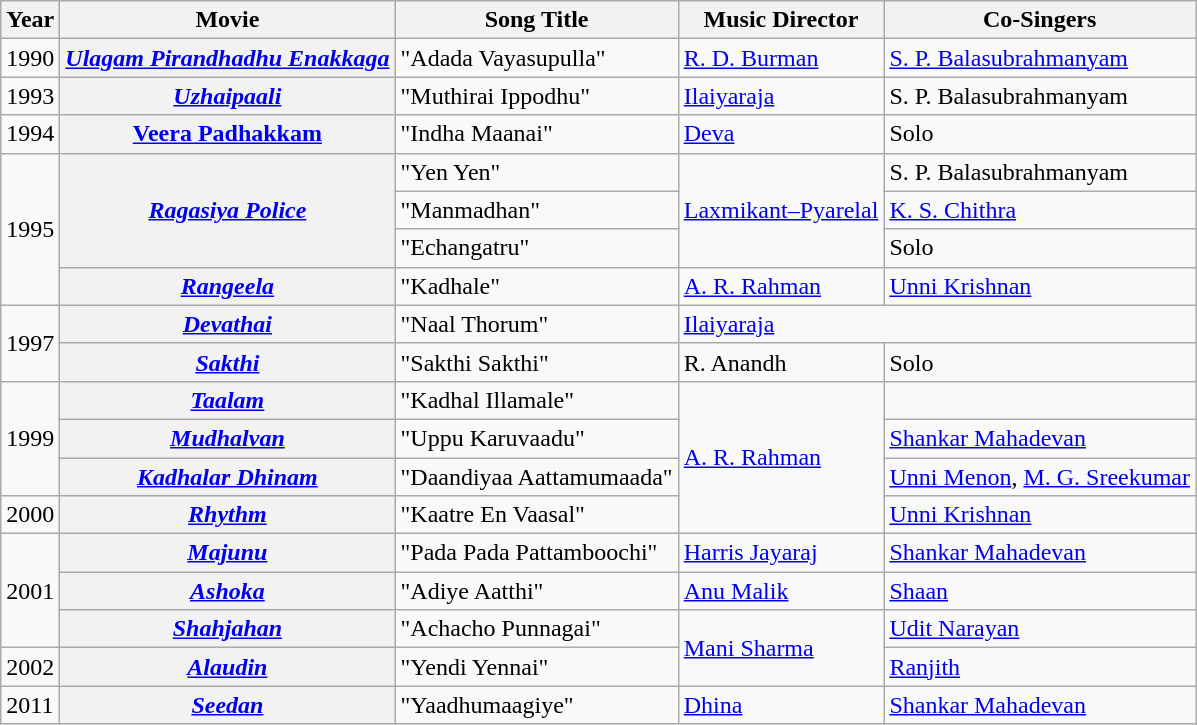<table class="wikitable">
<tr>
<th>Year</th>
<th>Movie</th>
<th>Song Title</th>
<th>Music Director</th>
<th>Co-Singers</th>
</tr>
<tr>
<td>1990</td>
<th><em><a href='#'>Ulagam Pirandhadhu Enakkaga</a></em></th>
<td>"Adada Vayasupulla"</td>
<td><a href='#'>R. D. Burman</a></td>
<td><a href='#'>S. P. Balasubrahmanyam</a></td>
</tr>
<tr>
<td>1993</td>
<th><a href='#'><em>Uzhaipaali</em></a></th>
<td>"Muthirai Ippodhu"</td>
<td><a href='#'>Ilaiyaraja</a></td>
<td>S. P. Balasubrahmanyam</td>
</tr>
<tr>
<td>1994</td>
<th><strong><a href='#'>Veera Padhakkam</a></strong></th>
<td>"Indha Maanai"</td>
<td><a href='#'>Deva</a></td>
<td>Solo</td>
</tr>
<tr>
<td rowspan="4">1995</td>
<th rowspan="3"><em><a href='#'>Ragasiya Police</a></em></th>
<td>"Yen Yen"</td>
<td rowspan="3"><a href='#'>Laxmikant–Pyarelal</a></td>
<td>S. P. Balasubrahmanyam</td>
</tr>
<tr>
<td>"Manmadhan"</td>
<td><a href='#'>K. S. Chithra</a></td>
</tr>
<tr>
<td>"Echangatru"</td>
<td>Solo</td>
</tr>
<tr>
<th><a href='#'><em>Rangeela</em></a></th>
<td>"Kadhale"</td>
<td><a href='#'>A. R. Rahman</a></td>
<td><a href='#'>Unni Krishnan</a></td>
</tr>
<tr>
<td rowspan="2">1997</td>
<th><em><a href='#'>Devathai</a></em></th>
<td>"Naal Thorum"</td>
<td colspan="2"><a href='#'>Ilaiyaraja</a></td>
</tr>
<tr>
<th><a href='#'><em>Sakthi</em></a></th>
<td>"Sakthi Sakthi"</td>
<td>R. Anandh</td>
<td>Solo</td>
</tr>
<tr>
<td rowspan="3">1999</td>
<th><a href='#'><em>Taalam</em></a></th>
<td>"Kadhal Illamale"</td>
<td rowspan="4"><a href='#'>A. R. Rahman</a></td>
<td></td>
</tr>
<tr>
<th><em><a href='#'>Mudhalvan</a></em></th>
<td>"Uppu Karuvaadu"</td>
<td><a href='#'>Shankar Mahadevan</a></td>
</tr>
<tr>
<th><em><a href='#'>Kadhalar Dhinam</a></em></th>
<td>"Daandiyaa Aattamumaada"</td>
<td><a href='#'>Unni Menon</a>, <a href='#'>M. G. Sreekumar</a></td>
</tr>
<tr>
<td>2000</td>
<th><a href='#'><em>Rhythm</em></a></th>
<td>"Kaatre En Vaasal"</td>
<td><a href='#'>Unni Krishnan</a></td>
</tr>
<tr>
<td rowspan="3">2001</td>
<th><em><a href='#'>Majunu</a></em></th>
<td>"Pada Pada Pattamboochi"</td>
<td><a href='#'>Harris Jayaraj</a></td>
<td><a href='#'>Shankar Mahadevan</a></td>
</tr>
<tr>
<th><em><a href='#'>Ashoka</a></em></th>
<td>"Adiye Aatthi"</td>
<td><a href='#'>Anu Malik</a></td>
<td><a href='#'>Shaan</a></td>
</tr>
<tr>
<th><a href='#'><em>Shahjahan</em></a></th>
<td>"Achacho Punnagai"</td>
<td rowspan="2"><a href='#'>Mani Sharma</a></td>
<td><a href='#'>Udit Narayan</a></td>
</tr>
<tr>
<td>2002</td>
<th><em><a href='#'>Alaudin</a></em></th>
<td>"Yendi Yennai"</td>
<td><a href='#'>Ranjith</a></td>
</tr>
<tr>
<td>2011</td>
<th><em><a href='#'>Seedan</a></em></th>
<td>"Yaadhumaagiye"</td>
<td><a href='#'>Dhina</a></td>
<td><a href='#'>Shankar Mahadevan</a></td>
</tr>
</table>
